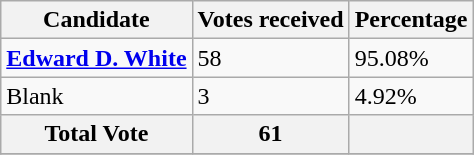<table class="wikitable">
<tr>
<th>Candidate</th>
<th>Votes received</th>
<th>Percentage</th>
</tr>
<tr>
<td><strong><a href='#'>Edward D. White</a></strong></td>
<td>58</td>
<td>95.08%</td>
</tr>
<tr>
<td>Blank</td>
<td>3</td>
<td>4.92%</td>
</tr>
<tr>
<th>Total Vote</th>
<th>61</th>
<th></th>
</tr>
<tr>
</tr>
</table>
